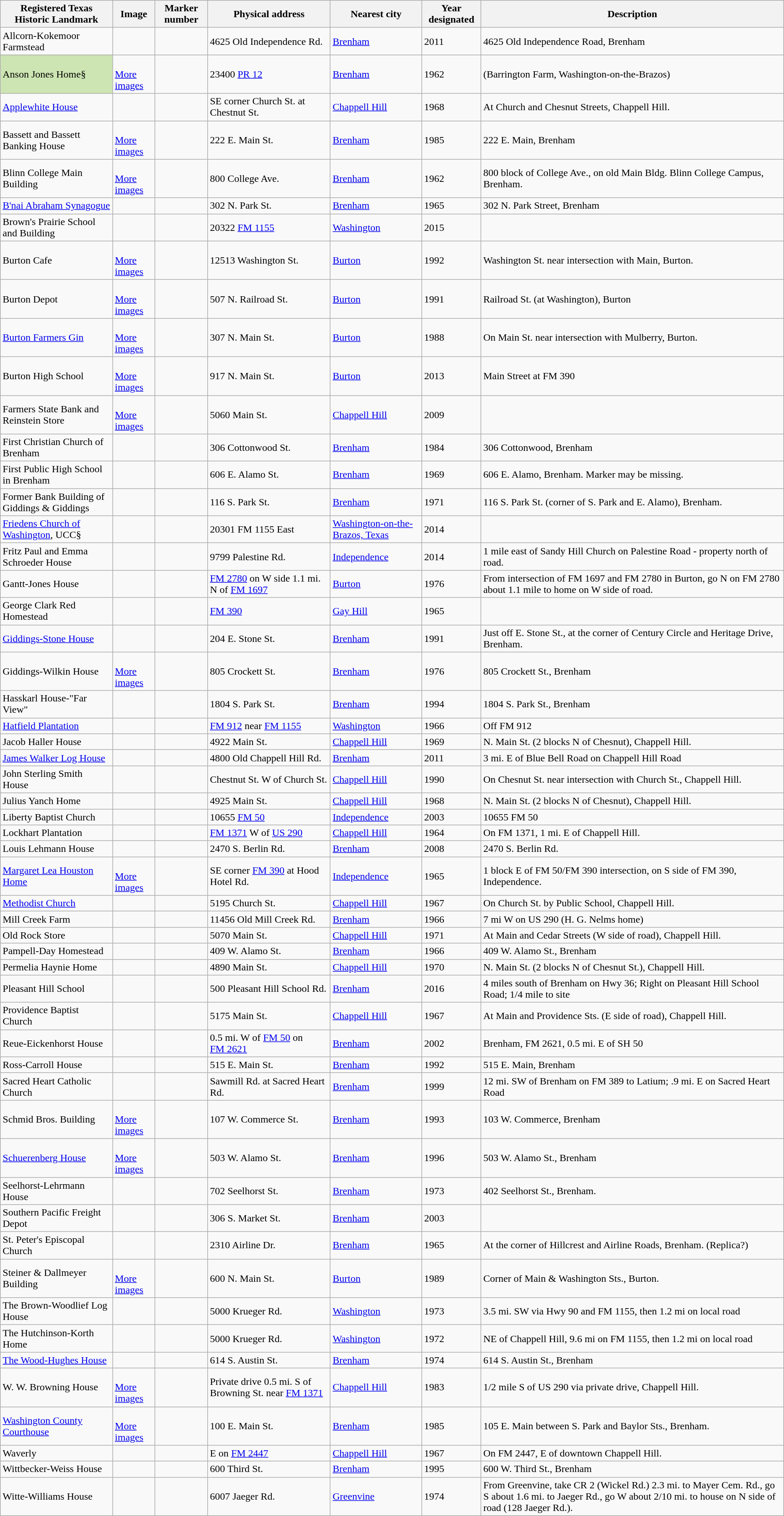<table class="wikitable sortable">
<tr>
<th>Registered Texas Historic Landmark</th>
<th>Image</th>
<th>Marker number</th>
<th>Physical address</th>
<th>Nearest city</th>
<th>Year designated</th>
<th>Description</th>
</tr>
<tr>
<td>Allcorn-Kokemoor Farmstead</td>
<td></td>
<td></td>
<td>4625 Old Independence Rd.<br></td>
<td><a href='#'>Brenham</a></td>
<td>2011</td>
<td>4625 Old Independence Road, Brenham</td>
</tr>
<tr>
<td style="background: #CDE5B2">Anson Jones Home§</td>
<td><br> <a href='#'>More images</a></td>
<td></td>
<td>23400 <a href='#'>PR 12</a><br></td>
<td><a href='#'>Brenham</a></td>
<td>1962</td>
<td>(Barrington Farm, Washington-on-the-Brazos)</td>
</tr>
<tr>
<td><a href='#'>Applewhite House</a></td>
<td></td>
<td></td>
<td>SE corner Church St. at Chestnut St.<br></td>
<td><a href='#'>Chappell Hill</a></td>
<td>1968</td>
<td>At Church and Chesnut Streets, Chappell Hill.</td>
</tr>
<tr>
<td>Bassett and Bassett Banking House</td>
<td><br> <a href='#'>More images</a></td>
<td></td>
<td>222 E. Main St.<br></td>
<td><a href='#'>Brenham</a></td>
<td>1985</td>
<td>222 E. Main, Brenham</td>
</tr>
<tr>
<td>Blinn College Main Building</td>
<td><br> <a href='#'>More images</a></td>
<td></td>
<td>800 College Ave.<br></td>
<td><a href='#'>Brenham</a></td>
<td>1962</td>
<td>800 block of College Ave., on old Main Bldg. Blinn College Campus, Brenham.</td>
</tr>
<tr>
<td><a href='#'>B'nai Abraham Synagogue</a></td>
<td></td>
<td></td>
<td>302 N. Park St.<br></td>
<td><a href='#'>Brenham</a></td>
<td>1965</td>
<td>302 N. Park Street, Brenham</td>
</tr>
<tr>
<td>Brown's Prairie School and Building</td>
<td></td>
<td></td>
<td>20322 <a href='#'>FM 1155</a><br></td>
<td><a href='#'>Washington</a></td>
<td>2015</td>
<td></td>
</tr>
<tr>
<td>Burton Cafe</td>
<td><br> <a href='#'>More images</a></td>
<td></td>
<td>12513 Washington St.<br></td>
<td><a href='#'>Burton</a></td>
<td>1992</td>
<td>Washington St. near intersection with Main, Burton.</td>
</tr>
<tr>
<td>Burton Depot</td>
<td><br> <a href='#'>More images</a></td>
<td></td>
<td>507 N. Railroad St.<br></td>
<td><a href='#'>Burton</a></td>
<td>1991</td>
<td>Railroad St. (at Washington), Burton</td>
</tr>
<tr>
<td><a href='#'>Burton Farmers Gin</a></td>
<td><br> <a href='#'>More images</a></td>
<td></td>
<td>307 N. Main St.<br></td>
<td><a href='#'>Burton</a></td>
<td>1988</td>
<td>On Main St. near intersection with Mulberry, Burton.</td>
</tr>
<tr>
<td>Burton High School</td>
<td><br> <a href='#'>More images</a></td>
<td></td>
<td>917 N. Main St.<br></td>
<td><a href='#'>Burton</a></td>
<td>2013</td>
<td>Main Street at FM 390</td>
</tr>
<tr>
<td>Farmers State Bank and Reinstein Store</td>
<td><br> <a href='#'>More images</a></td>
<td></td>
<td>5060 Main St.<br></td>
<td><a href='#'>Chappell Hill</a></td>
<td>2009</td>
<td></td>
</tr>
<tr>
<td>First Christian Church of Brenham</td>
<td></td>
<td></td>
<td>306 Cottonwood St.<br></td>
<td><a href='#'>Brenham</a></td>
<td>1984</td>
<td>306 Cottonwood, Brenham</td>
</tr>
<tr>
<td>First Public High School in Brenham</td>
<td></td>
<td></td>
<td>606 E. Alamo St.<br></td>
<td><a href='#'>Brenham</a></td>
<td>1969</td>
<td>606 E. Alamo, Brenham. Marker may be missing.</td>
</tr>
<tr>
<td>Former Bank Building of Giddings & Giddings</td>
<td></td>
<td></td>
<td>116 S. Park St.<br></td>
<td><a href='#'>Brenham</a></td>
<td>1971</td>
<td>116 S. Park St. (corner of S. Park and E. Alamo), Brenham.</td>
</tr>
<tr>
<td><a href='#'>Friedens Church of Washington</a>, UCC§</td>
<td></td>
<td></td>
<td>20301 FM 1155 East<br></td>
<td><a href='#'>Washington-on-the-Brazos, Texas</a></td>
<td>2014</td>
<td></td>
</tr>
<tr>
<td>Fritz Paul and Emma Schroeder House</td>
<td></td>
<td></td>
<td>9799 Palestine Rd.<br></td>
<td><a href='#'>Independence</a></td>
<td>2014</td>
<td>1 mile east of Sandy Hill Church on Palestine Road - property north of road.</td>
</tr>
<tr>
<td>Gantt-Jones House</td>
<td></td>
<td></td>
<td><a href='#'>FM 2780</a> on W side 1.1 mi. N of <a href='#'>FM 1697</a><br></td>
<td><a href='#'>Burton</a></td>
<td>1976</td>
<td>From intersection of FM 1697 and FM 2780 in Burton, go N on FM 2780 about 1.1 mile to home on W side of road.</td>
</tr>
<tr>
<td>George Clark Red Homestead</td>
<td></td>
<td></td>
<td><a href='#'>FM 390</a><br></td>
<td><a href='#'>Gay Hill</a></td>
<td>1965</td>
<td></td>
</tr>
<tr>
<td><a href='#'>Giddings-Stone House</a></td>
<td></td>
<td></td>
<td>204 E. Stone St.<br></td>
<td><a href='#'>Brenham</a></td>
<td>1991</td>
<td>Just off E. Stone St., at the corner of Century Circle and Heritage Drive, Brenham.</td>
</tr>
<tr>
<td>Giddings-Wilkin House</td>
<td><br> <a href='#'>More images</a></td>
<td></td>
<td>805 Crockett St.<br></td>
<td><a href='#'>Brenham</a></td>
<td>1976</td>
<td>805 Crockett St., Brenham</td>
</tr>
<tr>
<td>Hasskarl House-"Far View"</td>
<td></td>
<td></td>
<td>1804 S. Park St.<br></td>
<td><a href='#'>Brenham</a></td>
<td>1994</td>
<td>1804 S. Park St., Brenham</td>
</tr>
<tr>
<td><a href='#'>Hatfield Plantation</a></td>
<td></td>
<td></td>
<td><a href='#'>FM 912</a> near <a href='#'>FM 1155</a><br></td>
<td><a href='#'>Washington</a></td>
<td>1966</td>
<td>Off FM 912</td>
</tr>
<tr>
<td>Jacob Haller House</td>
<td></td>
<td></td>
<td>4922 Main St.<br></td>
<td><a href='#'>Chappell Hill</a></td>
<td>1969</td>
<td>N. Main St. (2 blocks N of Chesnut), Chappell Hill.</td>
</tr>
<tr>
<td><a href='#'>James Walker Log House</a></td>
<td></td>
<td></td>
<td>4800 Old Chappell Hill Rd.<br></td>
<td><a href='#'>Brenham</a></td>
<td>2011</td>
<td>3 mi. E of Blue Bell Road on Chappell Hill Road</td>
</tr>
<tr>
<td>John Sterling Smith House</td>
<td></td>
<td></td>
<td>Chestnut St. W of Church St.<br></td>
<td><a href='#'>Chappell Hill</a></td>
<td>1990</td>
<td>On Chesnut St. near intersection with Church St., Chappell Hill.</td>
</tr>
<tr>
<td>Julius Yanch Home</td>
<td></td>
<td></td>
<td>4925 Main St.<br></td>
<td><a href='#'>Chappell Hill</a></td>
<td>1968</td>
<td>N. Main St. (2 blocks N of Chesnut), Chappell Hill.</td>
</tr>
<tr>
<td>Liberty Baptist Church</td>
<td></td>
<td></td>
<td>10655 <a href='#'>FM 50</a><br></td>
<td><a href='#'>Independence</a></td>
<td>2003</td>
<td>10655 FM 50</td>
</tr>
<tr>
<td>Lockhart Plantation</td>
<td></td>
<td></td>
<td><a href='#'>FM 1371</a> W of <a href='#'>US 290</a><br></td>
<td><a href='#'>Chappell Hill</a></td>
<td>1964</td>
<td>On FM 1371, 1 mi. E of Chappell Hill.</td>
</tr>
<tr>
<td>Louis Lehmann House</td>
<td></td>
<td></td>
<td>2470 S. Berlin Rd.<br></td>
<td><a href='#'>Brenham</a></td>
<td>2008</td>
<td>2470 S. Berlin Rd.</td>
</tr>
<tr>
<td><a href='#'>Margaret Lea Houston Home</a></td>
<td><br> <a href='#'>More images</a></td>
<td></td>
<td>SE corner <a href='#'>FM 390</a> at Hood Hotel Rd.<br></td>
<td><a href='#'>Independence</a></td>
<td>1965</td>
<td>1 block E of FM 50/FM 390 intersection, on S side of FM 390, Independence.</td>
</tr>
<tr>
<td><a href='#'>Methodist Church</a></td>
<td></td>
<td></td>
<td>5195 Church St.<br></td>
<td><a href='#'>Chappell Hill</a></td>
<td>1967</td>
<td>On Church St. by Public School, Chappell Hill.</td>
</tr>
<tr>
<td>Mill Creek Farm</td>
<td></td>
<td></td>
<td>11456 Old Mill Creek Rd.<br></td>
<td><a href='#'>Brenham</a></td>
<td>1966</td>
<td>7 mi W on US 290 (H. G. Nelms home)</td>
</tr>
<tr>
<td>Old Rock Store</td>
<td></td>
<td></td>
<td>5070 Main St.<br></td>
<td><a href='#'>Chappell Hill</a></td>
<td>1971</td>
<td>At Main and Cedar Streets (W side of road), Chappell Hill.</td>
</tr>
<tr>
<td>Pampell-Day Homestead</td>
<td></td>
<td></td>
<td>409 W. Alamo St.<br></td>
<td><a href='#'>Brenham</a></td>
<td>1966</td>
<td>409 W. Alamo St., Brenham</td>
</tr>
<tr>
<td>Permelia Haynie Home</td>
<td></td>
<td></td>
<td>4890 Main St.<br></td>
<td><a href='#'>Chappell Hill</a></td>
<td>1970</td>
<td>N. Main St. (2 blocks N of Chesnut St.), Chappell Hill.</td>
</tr>
<tr>
<td>Pleasant Hill School</td>
<td></td>
<td></td>
<td>500 Pleasant Hill School Rd.<br></td>
<td><a href='#'>Brenham</a></td>
<td>2016</td>
<td>4 miles south of Brenham on Hwy 36; Right on Pleasant Hill School Road; 1/4 mile to site</td>
</tr>
<tr>
<td>Providence Baptist Church</td>
<td></td>
<td></td>
<td>5175 Main St.<br></td>
<td><a href='#'>Chappell Hill</a></td>
<td>1967</td>
<td>At Main and Providence Sts. (E side of road), Chappell Hill.</td>
</tr>
<tr>
<td>Reue-Eickenhorst House</td>
<td></td>
<td></td>
<td>0.5 mi. W of <a href='#'>FM 50</a> on <a href='#'>FM 2621</a><br></td>
<td><a href='#'>Brenham</a></td>
<td>2002</td>
<td>Brenham, FM 2621, 0.5 mi. E of SH 50</td>
</tr>
<tr>
<td>Ross-Carroll House</td>
<td></td>
<td></td>
<td>515 E. Main St.<br></td>
<td><a href='#'>Brenham</a></td>
<td>1992</td>
<td>515 E. Main, Brenham</td>
</tr>
<tr>
<td>Sacred Heart Catholic Church</td>
<td></td>
<td></td>
<td>Sawmill Rd. at Sacred Heart Rd.<br></td>
<td><a href='#'>Brenham</a></td>
<td>1999</td>
<td>12 mi. SW of Brenham on FM 389 to Latium; .9 mi. E on Sacred Heart Road</td>
</tr>
<tr>
<td>Schmid Bros. Building</td>
<td><br> <a href='#'>More images</a></td>
<td></td>
<td>107 W. Commerce St.<br></td>
<td><a href='#'>Brenham</a></td>
<td>1993</td>
<td>103 W. Commerce, Brenham</td>
</tr>
<tr>
<td><a href='#'>Schuerenberg House</a></td>
<td><br> <a href='#'>More images</a></td>
<td></td>
<td>503 W. Alamo St.<br></td>
<td><a href='#'>Brenham</a></td>
<td>1996</td>
<td>503 W. Alamo St., Brenham</td>
</tr>
<tr>
<td>Seelhorst-Lehrmann House</td>
<td></td>
<td></td>
<td>702 Seelhorst St.<br></td>
<td><a href='#'>Brenham</a></td>
<td>1973</td>
<td>402 Seelhorst St., Brenham.</td>
</tr>
<tr>
<td>Southern Pacific Freight Depot</td>
<td></td>
<td></td>
<td>306 S. Market St.<br></td>
<td><a href='#'>Brenham</a></td>
<td>2003</td>
<td></td>
</tr>
<tr>
<td>St. Peter's Episcopal Church</td>
<td></td>
<td></td>
<td>2310 Airline Dr.<br></td>
<td><a href='#'>Brenham</a></td>
<td>1965</td>
<td>At the corner of Hillcrest and Airline Roads, Brenham. (Replica?)</td>
</tr>
<tr>
<td>Steiner & Dallmeyer Building</td>
<td><br> <a href='#'>More images</a></td>
<td></td>
<td>600 N. Main St.<br></td>
<td><a href='#'>Burton</a></td>
<td>1989</td>
<td>Corner of Main & Washington Sts., Burton.</td>
</tr>
<tr>
<td>The Brown-Woodlief Log House</td>
<td></td>
<td></td>
<td>5000 Krueger Rd.<br></td>
<td><a href='#'>Washington</a></td>
<td>1973</td>
<td>3.5 mi. SW via Hwy 90 and FM 1155, then 1.2 mi on local road</td>
</tr>
<tr>
<td>The Hutchinson-Korth Home</td>
<td></td>
<td></td>
<td>5000 Krueger Rd.<br></td>
<td><a href='#'>Washington</a></td>
<td>1972</td>
<td>NE of Chappell Hill, 9.6 mi on FM 1155, then 1.2 mi on local road</td>
</tr>
<tr>
<td><a href='#'>The Wood-Hughes House</a></td>
<td></td>
<td></td>
<td>614 S. Austin St.<br></td>
<td><a href='#'>Brenham</a></td>
<td>1974</td>
<td>614 S. Austin St., Brenham</td>
</tr>
<tr>
<td>W. W. Browning House</td>
<td><br> <a href='#'>More images</a></td>
<td></td>
<td>Private drive 0.5 mi. S of Browning St. near <a href='#'>FM 1371</a><br></td>
<td><a href='#'>Chappell Hill</a></td>
<td>1983</td>
<td>1/2 mile S of US 290 via private drive, Chappell Hill.</td>
</tr>
<tr>
<td><a href='#'>Washington County Courthouse</a></td>
<td><br> <a href='#'>More images</a></td>
<td></td>
<td>100 E. Main St.<br></td>
<td><a href='#'>Brenham</a></td>
<td>1985</td>
<td>105 E. Main between S. Park and Baylor Sts., Brenham.</td>
</tr>
<tr>
<td>Waverly</td>
<td></td>
<td></td>
<td>E on <a href='#'>FM 2447</a><br></td>
<td><a href='#'>Chappell Hill</a></td>
<td>1967</td>
<td>On FM 2447, E of downtown Chappell Hill.</td>
</tr>
<tr>
<td>Wittbecker-Weiss House</td>
<td></td>
<td></td>
<td>600 Third St.<br></td>
<td><a href='#'>Brenham</a></td>
<td>1995</td>
<td>600 W. Third St., Brenham</td>
</tr>
<tr>
<td>Witte-Williams House</td>
<td></td>
<td></td>
<td>6007 Jaeger Rd.<br></td>
<td><a href='#'>Greenvine</a></td>
<td>1974</td>
<td>From Greenvine, take CR 2 (Wickel Rd.) 2.3 mi. to Mayer Cem. Rd., go S about 1.6 mi. to Jaeger Rd., go W about 2/10 mi. to house on N side of road (128 Jaeger Rd.).</td>
</tr>
</table>
